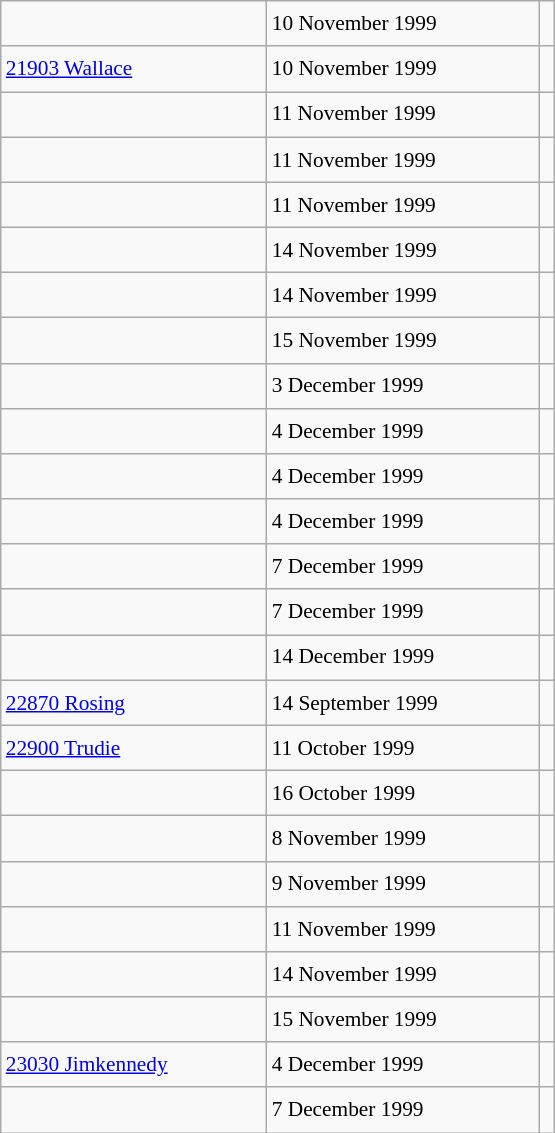<table class="wikitable" style="font-size: 89%; float: left; width: 26em; margin-right: 1em; line-height: 1.65em">
<tr>
<td></td>
<td>10 November 1999</td>
<td><small></small></td>
</tr>
<tr>
<td><a href='#'>21903 Wallace</a></td>
<td>10 November 1999</td>
<td><small></small></td>
</tr>
<tr>
<td></td>
<td>11 November 1999</td>
<td><small></small></td>
</tr>
<tr>
<td></td>
<td>11 November 1999</td>
<td><small></small></td>
</tr>
<tr>
<td></td>
<td>11 November 1999</td>
<td><small></small></td>
</tr>
<tr>
<td></td>
<td>14 November 1999</td>
<td><small></small></td>
</tr>
<tr>
<td></td>
<td>14 November 1999</td>
<td><small></small></td>
</tr>
<tr>
<td></td>
<td>15 November 1999</td>
<td><small></small></td>
</tr>
<tr>
<td></td>
<td>3 December 1999</td>
<td><small></small></td>
</tr>
<tr>
<td></td>
<td>4 December 1999</td>
<td><small></small></td>
</tr>
<tr>
<td></td>
<td>4 December 1999</td>
<td><small></small></td>
</tr>
<tr>
<td></td>
<td>4 December 1999</td>
<td><small></small></td>
</tr>
<tr>
<td></td>
<td>7 December 1999</td>
<td><small></small></td>
</tr>
<tr>
<td></td>
<td>7 December 1999</td>
<td><small></small></td>
</tr>
<tr>
<td></td>
<td>14 December 1999</td>
<td><small></small></td>
</tr>
<tr>
<td><a href='#'>22870 Rosing</a></td>
<td>14 September 1999</td>
<td><small></small></td>
</tr>
<tr>
<td><a href='#'>22900 Trudie</a></td>
<td>11 October 1999</td>
<td><small></small></td>
</tr>
<tr>
<td></td>
<td>16 October 1999</td>
<td><small></small></td>
</tr>
<tr>
<td></td>
<td>8 November 1999</td>
<td><small></small></td>
</tr>
<tr>
<td></td>
<td>9 November 1999</td>
<td><small></small></td>
</tr>
<tr>
<td></td>
<td>11 November 1999</td>
<td><small></small></td>
</tr>
<tr>
<td></td>
<td>14 November 1999</td>
<td><small></small></td>
</tr>
<tr>
<td></td>
<td>15 November 1999</td>
<td><small></small></td>
</tr>
<tr>
<td><a href='#'>23030 Jimkennedy</a></td>
<td>4 December 1999</td>
<td><small></small></td>
</tr>
<tr>
<td></td>
<td>7 December 1999</td>
<td><small></small></td>
</tr>
</table>
